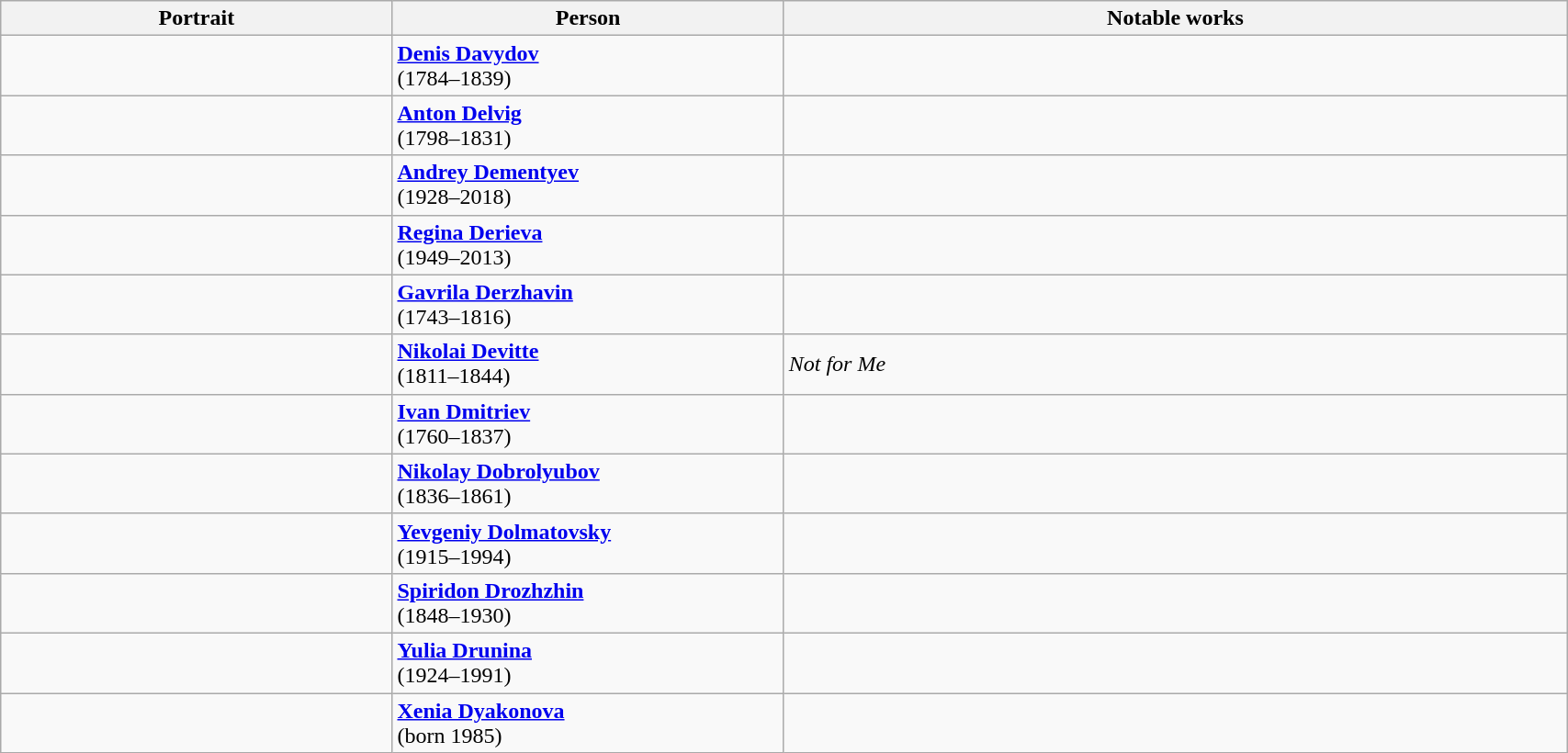<table class="wikitable" style="width:90%;">
<tr>
<th style="width:25%;">Portrait</th>
<th style="width:25%;">Person</th>
<th style="width:50%;">Notable works</th>
</tr>
<tr>
<td align=center></td>
<td><strong><a href='#'>Denis Davydov</a></strong><br> (1784–1839)</td>
<td></td>
</tr>
<tr>
<td align=center></td>
<td><strong><a href='#'>Anton Delvig</a></strong> <br>(1798–1831)</td>
<td></td>
</tr>
<tr>
<td align=center></td>
<td><strong><a href='#'>Andrey Dementyev</a></strong> <br>(1928–2018)</td>
<td></td>
</tr>
<tr>
<td align=center></td>
<td><strong><a href='#'>Regina Derieva</a></strong><br> (1949–2013)</td>
<td></td>
</tr>
<tr>
<td align=center></td>
<td><strong><a href='#'>Gavrila Derzhavin</a></strong> <br>(1743–1816)</td>
<td></td>
</tr>
<tr>
<td align=center></td>
<td><strong><a href='#'>Nikolai Devitte</a></strong><br>(1811–1844)</td>
<td><em>Not for Me</em></td>
</tr>
<tr>
<td align=center></td>
<td><strong><a href='#'>Ivan Dmitriev</a></strong><br> (1760–1837)</td>
<td></td>
</tr>
<tr>
<td align=center></td>
<td><strong><a href='#'>Nikolay Dobrolyubov</a></strong> <br>(1836–1861)</td>
<td></td>
</tr>
<tr>
<td align=center></td>
<td><strong><a href='#'>Yevgeniy Dolmatovsky</a></strong><br> (1915–1994)</td>
<td></td>
</tr>
<tr>
<td align=center></td>
<td><strong><a href='#'>Spiridon Drozhzhin</a></strong><br> (1848–1930)</td>
<td></td>
</tr>
<tr>
<td align=center></td>
<td><strong><a href='#'>Yulia Drunina</a></strong><br> (1924–1991)</td>
<td></td>
</tr>
<tr>
<td align=center></td>
<td><strong><a href='#'>Xenia Dyakonova</a></strong><br> (born 1985)</td>
<td><br></td>
</tr>
</table>
